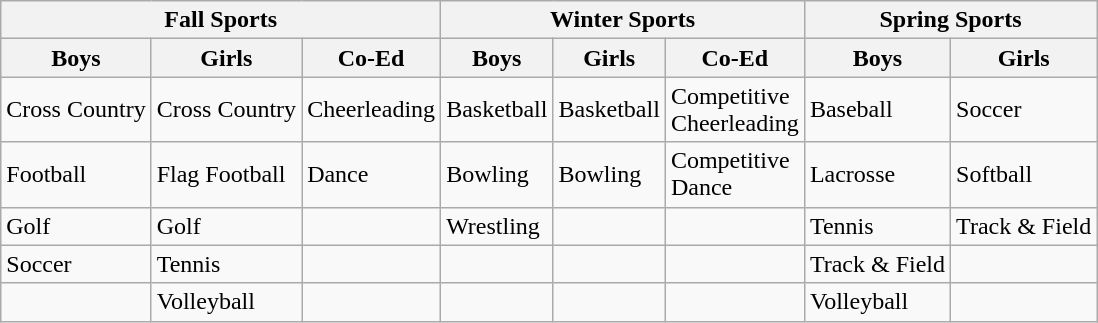<table class="wikitable">
<tr>
<th colspan="3">Fall Sports</th>
<th colspan="3">Winter Sports</th>
<th colspan="2">Spring Sports</th>
</tr>
<tr>
<th>Boys</th>
<th>Girls</th>
<th>Co-Ed</th>
<th>Boys</th>
<th>Girls</th>
<th>Co-Ed</th>
<th>Boys</th>
<th>Girls</th>
</tr>
<tr>
<td>Cross Country</td>
<td>Cross Country</td>
<td>Cheerleading</td>
<td>Basketball</td>
<td>Basketball</td>
<td>Competitive<br>Cheerleading</td>
<td>Baseball</td>
<td>Soccer</td>
</tr>
<tr>
<td>Football</td>
<td>Flag Football</td>
<td>Dance</td>
<td>Bowling</td>
<td>Bowling</td>
<td>Competitive<br>Dance</td>
<td>Lacrosse</td>
<td>Softball</td>
</tr>
<tr>
<td>Golf</td>
<td>Golf</td>
<td></td>
<td>Wrestling</td>
<td></td>
<td></td>
<td>Tennis</td>
<td>Track & Field</td>
</tr>
<tr>
<td>Soccer</td>
<td>Tennis</td>
<td></td>
<td></td>
<td></td>
<td></td>
<td>Track & Field</td>
<td></td>
</tr>
<tr>
<td></td>
<td>Volleyball</td>
<td></td>
<td></td>
<td></td>
<td></td>
<td>Volleyball</td>
<td></td>
</tr>
</table>
